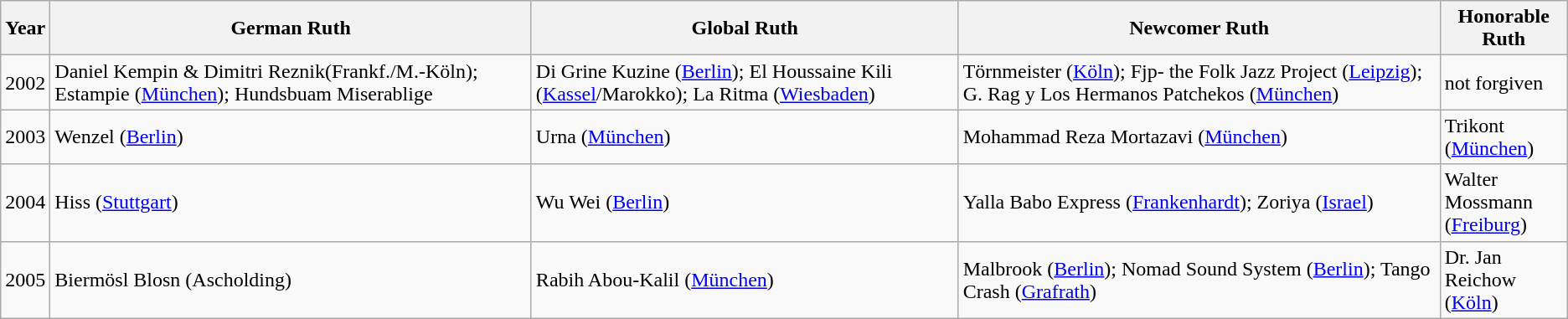<table class="wikitable">
<tr>
<th>Year</th>
<th>German Ruth</th>
<th>Global Ruth</th>
<th>Newcomer Ruth</th>
<th>Honorable Ruth</th>
</tr>
<tr>
<td>2002</td>
<td>Daniel Kempin & Dimitri Reznik(Frankf./M.-Köln); Estampie (<a href='#'>München</a>); Hundsbuam Miserablige</td>
<td>Di Grine Kuzine (<a href='#'>Berlin</a>); El Houssaine Kili (<a href='#'>Kassel</a>/Marokko); La Ritma (<a href='#'>Wiesbaden</a>)</td>
<td>Törnmeister (<a href='#'>Köln</a>); Fjp- the Folk Jazz Project (<a href='#'>Leipzig</a>); G. Rag y Los Hermanos Patchekos (<a href='#'>München</a>)</td>
<td>not forgiven</td>
</tr>
<tr>
<td>2003</td>
<td>Wenzel (<a href='#'>Berlin</a>)</td>
<td>Urna (<a href='#'>München</a>)</td>
<td>Mohammad Reza Mortazavi (<a href='#'>München</a>)</td>
<td>Trikont<br>(<a href='#'>München</a>)</td>
</tr>
<tr>
<td>2004</td>
<td>Hiss (<a href='#'>Stuttgart</a>)</td>
<td>Wu Wei (<a href='#'>Berlin</a>)</td>
<td>Yalla Babo Express (<a href='#'>Frankenhardt</a>); Zoriya (<a href='#'>Israel</a>)</td>
<td>Walter Mossmann<br>(<a href='#'>Freiburg</a>)</td>
</tr>
<tr>
<td>2005</td>
<td>Biermösl Blosn (Ascholding)</td>
<td>Rabih Abou-Kalil (<a href='#'>München</a>)</td>
<td>Malbrook (<a href='#'>Berlin</a>); Nomad Sound System (<a href='#'>Berlin</a>); Tango Crash (<a href='#'>Grafrath</a>)</td>
<td>Dr. Jan Reichow<br>(<a href='#'>Köln</a>)</td>
</tr>
</table>
